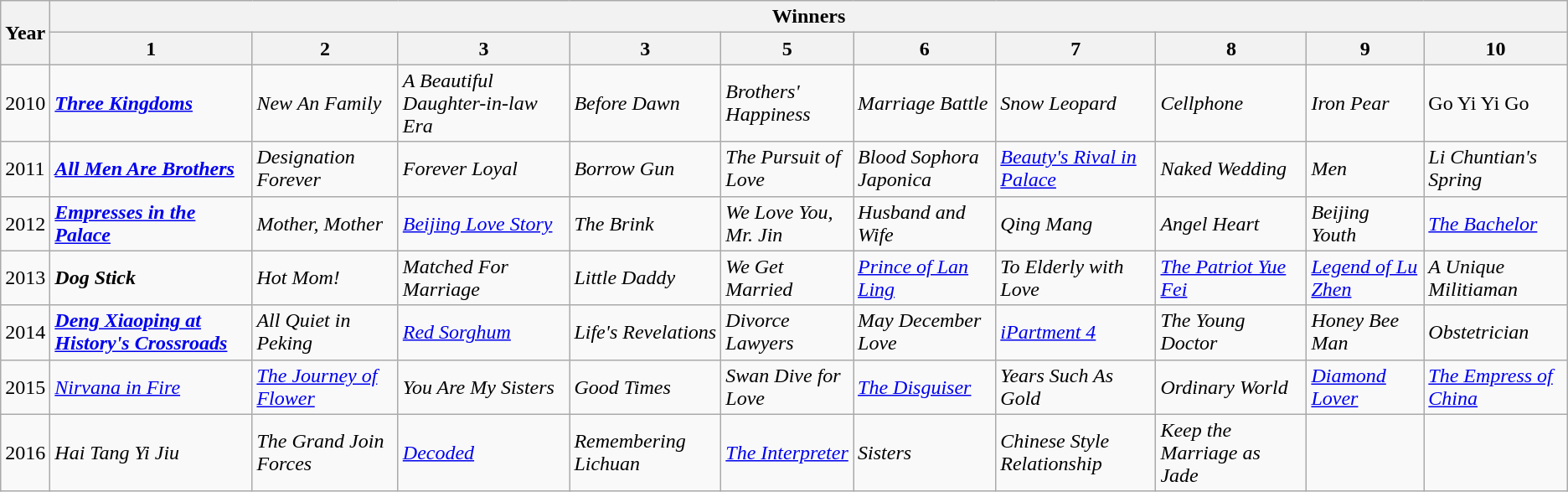<table class="wikitable">
<tr>
<th rowspan=2>Year</th>
<th colspan=10>Winners</th>
</tr>
<tr>
<th>1</th>
<th>2</th>
<th>3</th>
<th>3</th>
<th>5</th>
<th>6</th>
<th>7</th>
<th>8</th>
<th>9</th>
<th>10</th>
</tr>
<tr>
<td>2010</td>
<td><strong><em><a href='#'>Three Kingdoms</a></em></strong></td>
<td><em>New An Family</em></td>
<td><em>A Beautiful Daughter-in-law Era</em></td>
<td><em>Before Dawn</em></td>
<td><em>Brothers' Happiness</em></td>
<td><em>Marriage Battle</em></td>
<td><em>Snow Leopard</em></td>
<td><em>Cellphone</em></td>
<td><em>Iron Pear</em></td>
<td>Go Yi Yi Go</td>
</tr>
<tr>
<td>2011</td>
<td><strong><em><a href='#'>All Men Are Brothers</a></em></strong></td>
<td><em>Designation Forever</em></td>
<td><em>Forever Loyal</em></td>
<td><em>Borrow Gun</em></td>
<td><em>The Pursuit of Love</em></td>
<td><em>Blood Sophora Japonica</em></td>
<td><em><a href='#'>Beauty's Rival in Palace</a></em></td>
<td><em>Naked Wedding</em></td>
<td><em>Men</em></td>
<td><em>Li Chuntian's Spring</em></td>
</tr>
<tr>
<td>2012</td>
<td><strong><em><a href='#'>Empresses in the Palace</a></em></strong></td>
<td><em>Mother, Mother</em></td>
<td><em><a href='#'>Beijing Love Story</a></em></td>
<td><em>The Brink</em></td>
<td><em>We Love You, Mr. Jin</em></td>
<td><em>Husband and Wife</em></td>
<td><em>Qing Mang</em></td>
<td><em>Angel Heart</em></td>
<td><em>Beijing Youth</em></td>
<td><em><a href='#'>The Bachelor</a></em></td>
</tr>
<tr>
<td>2013</td>
<td><strong><em>Dog Stick</em></strong></td>
<td><em>Hot Mom!</em></td>
<td><em>Matched For Marriage</em></td>
<td><em>Little Daddy</em></td>
<td><em>We Get Married</em></td>
<td><em><a href='#'>Prince of Lan Ling</a></em></td>
<td><em>To Elderly with Love</em></td>
<td><em><a href='#'>The Patriot Yue Fei</a></em></td>
<td><em><a href='#'>Legend of Lu Zhen</a></em></td>
<td><em>A Unique Militiaman</em></td>
</tr>
<tr>
<td>2014</td>
<td><strong><em><a href='#'>Deng Xiaoping at History's Crossroads</a></em></strong></td>
<td><em>All Quiet in Peking</em></td>
<td><em><a href='#'>Red Sorghum</a></em></td>
<td><em>Life's Revelations</em></td>
<td><em>Divorce Lawyers</em></td>
<td><em>May December Love</em></td>
<td><em><a href='#'>iPartment 4</a></em></td>
<td><em>The Young Doctor</em></td>
<td><em>Honey Bee Man</em></td>
<td><em>Obstetrician</em></td>
</tr>
<tr>
<td>2015</td>
<td><em><a href='#'>Nirvana in Fire</a></em></td>
<td><em><a href='#'>The Journey of Flower</a></em></td>
<td><em>You Are My Sisters</em></td>
<td><em>Good Times</em></td>
<td><em>Swan Dive for Love</em></td>
<td><em><a href='#'>The Disguiser</a></em></td>
<td><em>Years Such As Gold</em></td>
<td><em>Ordinary World</em></td>
<td><em><a href='#'>Diamond Lover</a></em></td>
<td><em><a href='#'>The Empress of China</a></em></td>
</tr>
<tr>
<td>2016</td>
<td><em>Hai Tang Yi Jiu</em></td>
<td><em>The Grand Join Forces</em></td>
<td><em><a href='#'>Decoded</a></em></td>
<td><em>Remembering Lichuan</em></td>
<td><em><a href='#'>The Interpreter</a></em></td>
<td><em>Sisters</em></td>
<td><em>Chinese Style Relationship</em></td>
<td><em>Keep the Marriage as Jade</em></td>
<td></td>
<td></td>
</tr>
</table>
